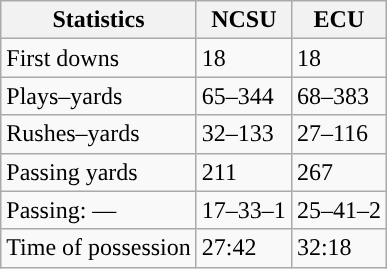<table class="wikitable" style="float:left">
<tr>
<th>Statistics</th>
<th>NCSU</th>
<th>ECU</th>
</tr>
<tr>
<td>First downs</td>
<td>18</td>
<td>18</td>
</tr>
<tr>
<td>Plays–yards</td>
<td>65–344</td>
<td>68–383</td>
</tr>
<tr>
<td>Rushes–yards</td>
<td>32–133</td>
<td>27–116</td>
</tr>
<tr>
<td>Passing yards</td>
<td>211</td>
<td>267</td>
</tr>
<tr>
<td>Passing: ––</td>
<td>17–33–1</td>
<td>25–41–2</td>
</tr>
<tr>
<td>Time of possession</td>
<td>27:42</td>
<td>32:18</td>
</tr>
</table>
